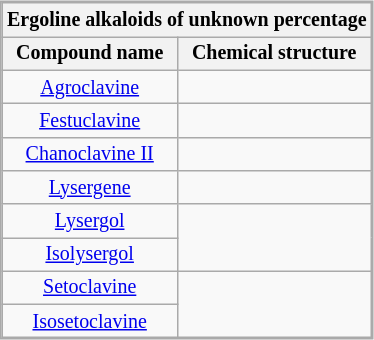<table class="wikitable sortable" style="font-size:smaller; text-align:center; inlineTable; display: inline-block; vertical-align: top">
<tr>
<th colspan=3>Ergoline alkaloids of unknown percentage</th>
</tr>
<tr>
<th scope="col">Compound name</th>
<th scope="col" class="unsortable">Chemical structure</th>
</tr>
<tr>
<td><a href='#'>Agroclavine</a></td>
<td></td>
</tr>
<tr>
<td><a href='#'>Festuclavine</a></td>
<td></td>
</tr>
<tr>
<td><a href='#'>Chanoclavine II</a></td>
<td></td>
</tr>
<tr>
<td><a href='#'>Lysergene</a></td>
<td></td>
</tr>
<tr>
<td><a href='#'>Lysergol</a></td>
<td rowspan=2></td>
</tr>
<tr>
<td><a href='#'>Isolysergol</a></td>
</tr>
<tr>
<td><a href='#'>Setoclavine</a></td>
<td rowspan=2></td>
</tr>
<tr>
<td><a href='#'>Isosetoclavine</a></td>
</tr>
</table>
